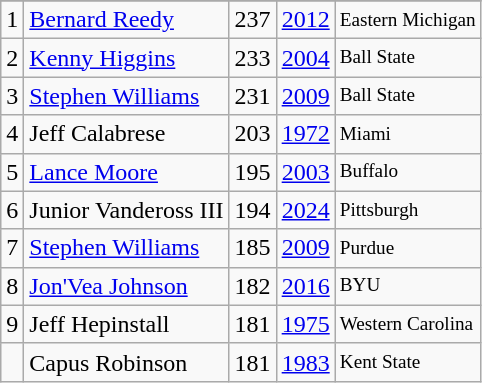<table class="wikitable">
<tr>
</tr>
<tr>
<td>1</td>
<td><a href='#'>Bernard Reedy</a></td>
<td>237</td>
<td><a href='#'>2012</a></td>
<td style="font-size:80%;">Eastern Michigan</td>
</tr>
<tr>
<td>2</td>
<td><a href='#'>Kenny Higgins</a></td>
<td>233</td>
<td><a href='#'>2004</a></td>
<td style="font-size:80%;">Ball State</td>
</tr>
<tr>
<td>3</td>
<td><a href='#'>Stephen Williams</a></td>
<td>231</td>
<td><a href='#'>2009</a></td>
<td style="font-size:80%;">Ball State</td>
</tr>
<tr>
<td>4</td>
<td>Jeff Calabrese</td>
<td>203</td>
<td><a href='#'>1972</a></td>
<td style="font-size:80%;">Miami</td>
</tr>
<tr>
<td>5</td>
<td><a href='#'>Lance Moore</a></td>
<td>195</td>
<td><a href='#'>2003</a></td>
<td style="font-size:80%;">Buffalo</td>
</tr>
<tr>
<td>6</td>
<td>Junior Vandeross III</td>
<td>194</td>
<td><a href='#'>2024</a></td>
<td style="font-size:80%;">Pittsburgh</td>
</tr>
<tr>
<td>7</td>
<td><a href='#'>Stephen Williams</a></td>
<td>185</td>
<td><a href='#'>2009</a></td>
<td style="font-size:80%;">Purdue</td>
</tr>
<tr>
<td>8</td>
<td><a href='#'>Jon'Vea Johnson</a></td>
<td>182</td>
<td><a href='#'>2016</a></td>
<td style="font-size:80%;">BYU</td>
</tr>
<tr>
<td>9</td>
<td>Jeff Hepinstall</td>
<td>181</td>
<td><a href='#'>1975</a></td>
<td style="font-size:80%;">Western Carolina</td>
</tr>
<tr>
<td></td>
<td>Capus Robinson</td>
<td>181</td>
<td><a href='#'>1983</a></td>
<td style="font-size:80%;">Kent State</td>
</tr>
</table>
